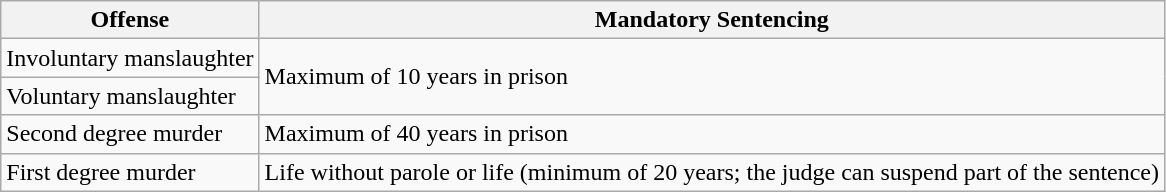<table class="wikitable">
<tr>
<th>Offense</th>
<th>Mandatory Sentencing</th>
</tr>
<tr>
<td>Involuntary manslaughter</td>
<td rowspan="2">Maximum of 10 years in prison</td>
</tr>
<tr>
<td>Voluntary manslaughter</td>
</tr>
<tr>
<td>Second degree murder</td>
<td>Maximum of 40 years in prison</td>
</tr>
<tr>
<td>First degree murder</td>
<td>Life without parole or life (minimum of 20 years; the judge can suspend part of the sentence)</td>
</tr>
</table>
